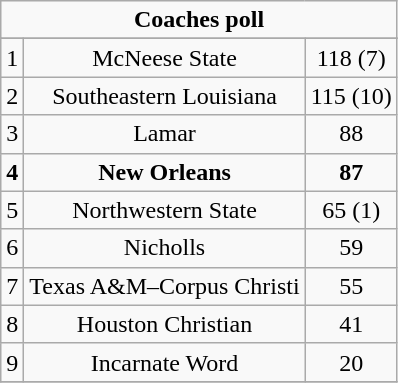<table class="wikitable">
<tr align="center">
<td align="center" Colspan="3"><strong>Coaches poll</strong></td>
</tr>
<tr align="center">
</tr>
<tr align="center">
<td>1</td>
<td>McNeese State</td>
<td>118 (7)</td>
</tr>
<tr align="center">
<td>2</td>
<td>Southeastern Louisiana</td>
<td>115 (10)</td>
</tr>
<tr align="center">
<td>3</td>
<td>Lamar</td>
<td>88</td>
</tr>
<tr align="center">
<td><strong>4</strong></td>
<td><strong>New Orleans</strong></td>
<td><strong>87</strong></td>
</tr>
<tr align="center">
<td>5</td>
<td>Northwestern State</td>
<td>65 (1)</td>
</tr>
<tr align="center">
<td>6</td>
<td>Nicholls</td>
<td>59</td>
</tr>
<tr align="center">
<td>7</td>
<td>Texas A&M–Corpus Christi</td>
<td>55</td>
</tr>
<tr align="center">
<td>8</td>
<td>Houston Christian</td>
<td>41</td>
</tr>
<tr align="center">
<td>9</td>
<td>Incarnate Word</td>
<td>20</td>
</tr>
<tr align="center">
</tr>
</table>
